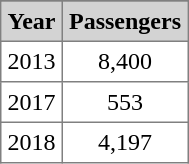<table class="toccolours sortable" border="1" cellpadding="4"  style="text-align:center; border-collapse:collapse;">
<tr>
</tr>
<tr style="background:lightgrey;">
<th>Year</th>
<th>Passengers</th>
</tr>
<tr>
<td>2013</td>
<td>8,400 </td>
</tr>
<tr>
<td>2017</td>
<td>553</td>
</tr>
<tr>
<td>2018</td>
<td>4,197</td>
</tr>
</table>
